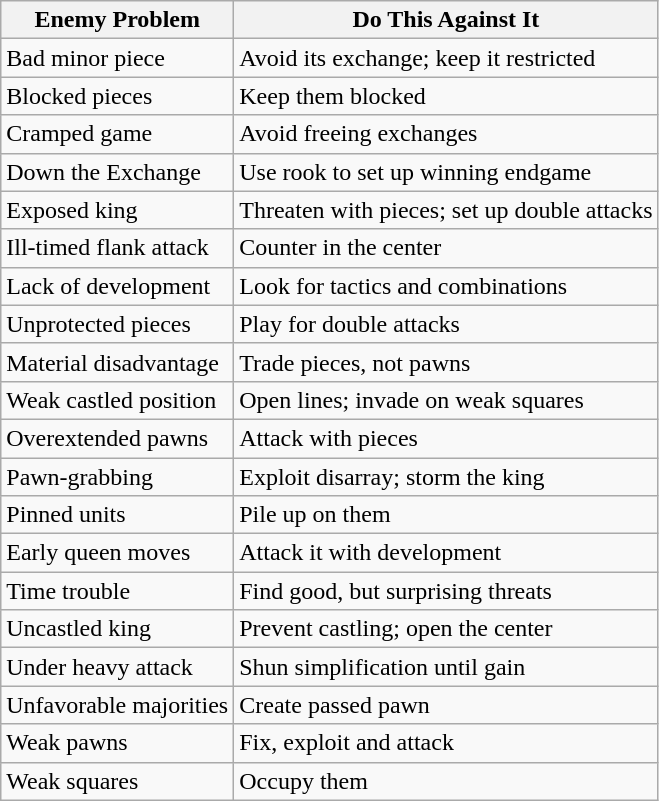<table class="wikitable sortable">
<tr>
<th>Enemy Problem</th>
<th>Do This Against It</th>
</tr>
<tr>
<td>Bad minor piece</td>
<td>Avoid its exchange; keep it restricted</td>
</tr>
<tr>
<td>Blocked pieces</td>
<td>Keep them blocked</td>
</tr>
<tr>
<td>Cramped game</td>
<td>Avoid freeing exchanges</td>
</tr>
<tr>
<td>Down the Exchange</td>
<td>Use rook to set up winning endgame</td>
</tr>
<tr>
<td>Exposed king</td>
<td>Threaten with pieces; set up double attacks</td>
</tr>
<tr>
<td>Ill-timed flank attack</td>
<td>Counter in the center</td>
</tr>
<tr>
<td>Lack of development</td>
<td>Look for tactics and combinations</td>
</tr>
<tr>
<td>Unprotected pieces</td>
<td>Play for double attacks</td>
</tr>
<tr>
<td>Material disadvantage</td>
<td>Trade pieces, not pawns</td>
</tr>
<tr>
<td>Weak castled position</td>
<td>Open lines; invade on weak squares</td>
</tr>
<tr>
<td>Overextended pawns</td>
<td>Attack with pieces</td>
</tr>
<tr>
<td>Pawn-grabbing</td>
<td>Exploit disarray; storm the king</td>
</tr>
<tr>
<td>Pinned units</td>
<td>Pile up on them</td>
</tr>
<tr>
<td>Early queen moves</td>
<td>Attack it with development</td>
</tr>
<tr>
<td>Time trouble</td>
<td>Find good, but surprising threats</td>
</tr>
<tr>
<td>Uncastled king</td>
<td>Prevent castling; open the center</td>
</tr>
<tr>
<td>Under heavy attack</td>
<td>Shun simplification until gain</td>
</tr>
<tr>
<td>Unfavorable majorities</td>
<td>Create passed pawn</td>
</tr>
<tr>
<td>Weak pawns</td>
<td>Fix, exploit and attack</td>
</tr>
<tr>
<td>Weak squares</td>
<td>Occupy them</td>
</tr>
</table>
